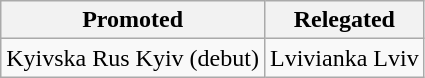<table class="wikitable">
<tr>
<th>Promoted</th>
<th>Relegated</th>
</tr>
<tr>
<td>Kyivska Rus Kyiv (debut)</td>
<td>Lvivianka Lviv </td>
</tr>
</table>
